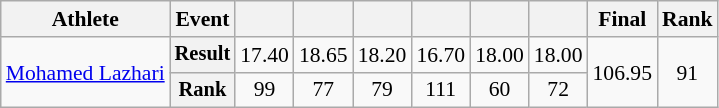<table class="wikitable" style="font-size:90%;">
<tr>
<th>Athlete</th>
<th>Event</th>
<th></th>
<th></th>
<th></th>
<th></th>
<th></th>
<th></th>
<th>Final</th>
<th>Rank</th>
</tr>
<tr align=center>
<td rowspan="2" style="text-align:left;"><a href='#'>Mohamed Lazhari</a></td>
<th style="font-size:95%">Result</th>
<td>17.40</td>
<td>18.65</td>
<td>18.20</td>
<td>16.70</td>
<td>18.00</td>
<td>18.00</td>
<td rowspan=2>106.95</td>
<td rowspan=2>91</td>
</tr>
<tr align=center>
<th style="font-size:95%">Rank</th>
<td>99</td>
<td>77</td>
<td>79</td>
<td>111</td>
<td>60</td>
<td>72</td>
</tr>
</table>
